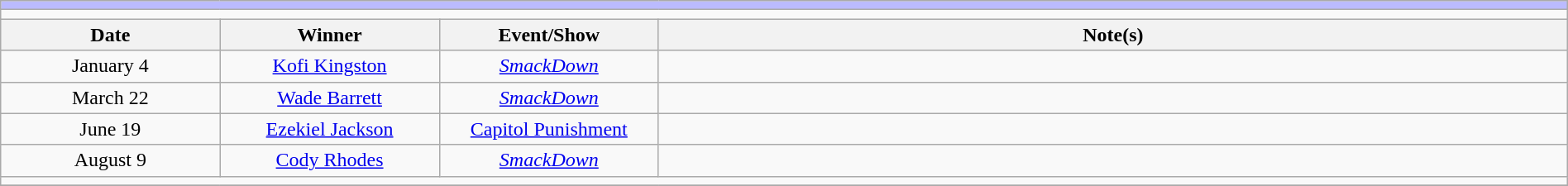<table class="wikitable" style="text-align:center; width:100%;">
<tr style="background:#BBF;">
<td colspan="5"></td>
</tr>
<tr>
<td colspan="5"><strong></strong></td>
</tr>
<tr>
<th width=14%>Date</th>
<th width=14%>Winner</th>
<th width=14%>Event/Show</th>
<th width=58%>Note(s)</th>
</tr>
<tr>
<td>January 4<br></td>
<td><a href='#'>Kofi Kingston</a></td>
<td><em><a href='#'>SmackDown</a></em></td>
<td></td>
</tr>
<tr>
<td>March 22<br></td>
<td><a href='#'>Wade Barrett</a></td>
<td><em><a href='#'>SmackDown</a></em></td>
<td></td>
</tr>
<tr>
<td>June 19</td>
<td><a href='#'>Ezekiel Jackson</a></td>
<td><a href='#'>Capitol Punishment</a></td>
<td></td>
</tr>
<tr>
<td>August 9<br></td>
<td><a href='#'>Cody Rhodes</a></td>
<td><em><a href='#'>SmackDown</a></em></td>
<td></td>
</tr>
<tr>
<td colspan="5"></td>
</tr>
<tr>
</tr>
</table>
